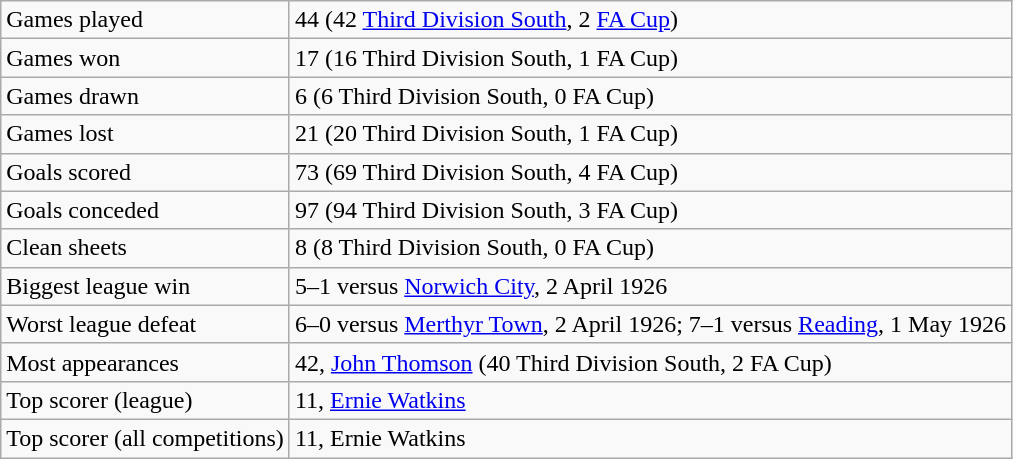<table class="wikitable">
<tr>
<td>Games played</td>
<td>44 (42 <a href='#'>Third Division South</a>, 2 <a href='#'>FA Cup</a>)</td>
</tr>
<tr>
<td>Games won</td>
<td>17 (16 Third Division South, 1 FA Cup)</td>
</tr>
<tr>
<td>Games drawn</td>
<td>6 (6 Third Division South, 0 FA Cup)</td>
</tr>
<tr>
<td>Games lost</td>
<td>21 (20 Third Division South, 1 FA Cup)</td>
</tr>
<tr>
<td>Goals scored</td>
<td>73 (69 Third Division South, 4 FA Cup)</td>
</tr>
<tr>
<td>Goals conceded</td>
<td>97 (94 Third Division South, 3 FA Cup)</td>
</tr>
<tr>
<td>Clean sheets</td>
<td>8 (8 Third Division South, 0 FA Cup)</td>
</tr>
<tr>
<td>Biggest league win</td>
<td>5–1 versus <a href='#'>Norwich City</a>, 2 April 1926</td>
</tr>
<tr>
<td>Worst league defeat</td>
<td>6–0 versus <a href='#'>Merthyr Town</a>, 2 April 1926; 7–1 versus <a href='#'>Reading</a>, 1 May 1926</td>
</tr>
<tr>
<td>Most appearances</td>
<td>42, <a href='#'>John Thomson</a> (40 Third Division South, 2 FA Cup)</td>
</tr>
<tr>
<td>Top scorer (league)</td>
<td>11, <a href='#'>Ernie Watkins</a></td>
</tr>
<tr>
<td>Top scorer (all competitions)</td>
<td>11, Ernie Watkins</td>
</tr>
</table>
